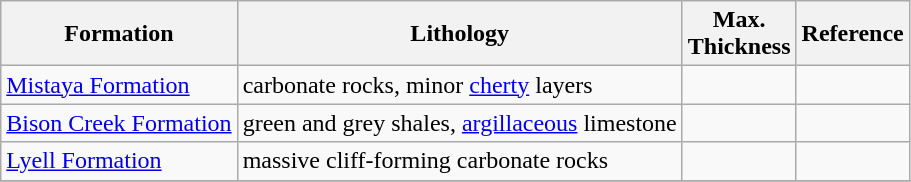<table class="wikitable">
<tr>
<th>Formation</th>
<th>Lithology</th>
<th>Max.<br>Thickness</th>
<th>Reference</th>
</tr>
<tr>
<td><a href='#'>Mistaya Formation</a></td>
<td>carbonate rocks, minor <a href='#'>cherty</a> layers</td>
<td></td>
<td></td>
</tr>
<tr>
<td><a href='#'>Bison Creek Formation</a></td>
<td>green and grey shales, <a href='#'>argillaceous</a> limestone</td>
<td></td>
<td></td>
</tr>
<tr>
<td><a href='#'>Lyell Formation</a></td>
<td>massive cliff-forming carbonate rocks</td>
<td></td>
<td></td>
</tr>
<tr>
</tr>
</table>
